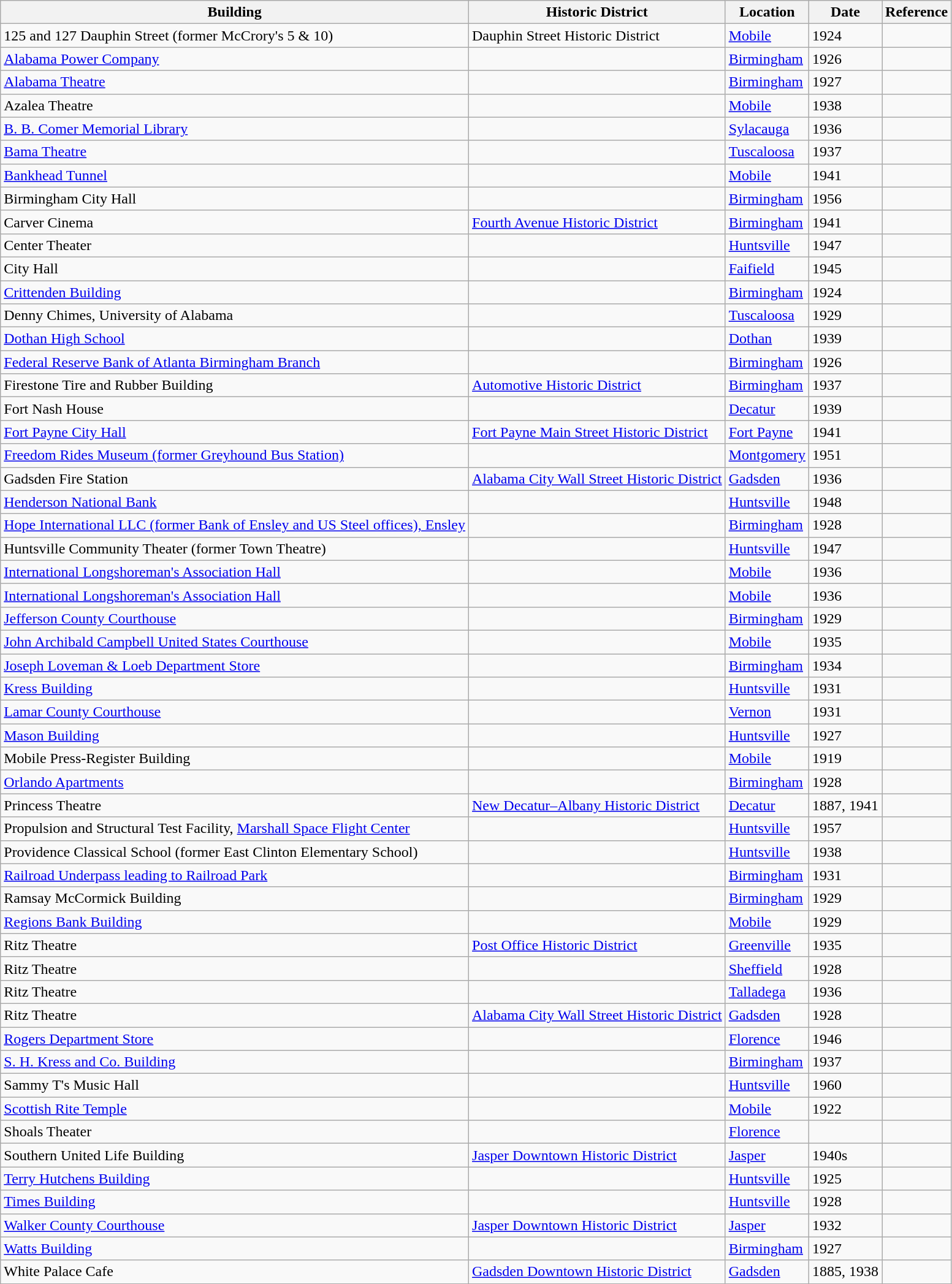<table class="wikitable sortable">
<tr>
<th>Building</th>
<th>Historic District</th>
<th>Location</th>
<th>Date</th>
<th>Reference</th>
</tr>
<tr>
<td>125 and 127 Dauphin Street (former McCrory's 5 & 10)</td>
<td>Dauphin Street Historic District</td>
<td><a href='#'>Mobile</a></td>
<td>1924</td>
<td></td>
</tr>
<tr>
<td><a href='#'>Alabama Power Company</a></td>
<td></td>
<td><a href='#'>Birmingham</a></td>
<td>1926</td>
<td></td>
</tr>
<tr>
<td><a href='#'>Alabama Theatre</a></td>
<td></td>
<td><a href='#'>Birmingham</a></td>
<td>1927</td>
<td></td>
</tr>
<tr>
<td>Azalea Theatre</td>
<td></td>
<td><a href='#'>Mobile</a></td>
<td>1938</td>
<td></td>
</tr>
<tr>
<td><a href='#'>B. B. Comer Memorial Library</a></td>
<td></td>
<td><a href='#'>Sylacauga</a></td>
<td>1936</td>
<td></td>
</tr>
<tr>
<td><a href='#'>Bama Theatre</a></td>
<td></td>
<td><a href='#'>Tuscaloosa</a></td>
<td>1937</td>
<td></td>
</tr>
<tr>
<td><a href='#'>Bankhead Tunnel</a></td>
<td></td>
<td><a href='#'>Mobile</a></td>
<td>1941</td>
<td></td>
</tr>
<tr>
<td>Birmingham City Hall</td>
<td></td>
<td><a href='#'>Birmingham</a></td>
<td>1956</td>
<td></td>
</tr>
<tr>
<td>Carver Cinema</td>
<td><a href='#'>Fourth Avenue Historic District</a></td>
<td><a href='#'>Birmingham</a></td>
<td>1941</td>
<td></td>
</tr>
<tr>
<td>Center Theater</td>
<td></td>
<td><a href='#'>Huntsville</a></td>
<td>1947</td>
<td></td>
</tr>
<tr>
<td>City Hall</td>
<td></td>
<td><a href='#'>Faifield</a></td>
<td>1945</td>
<td></td>
</tr>
<tr>
<td><a href='#'>Crittenden Building</a></td>
<td></td>
<td><a href='#'>Birmingham</a></td>
<td>1924</td>
<td></td>
</tr>
<tr>
<td>Denny Chimes, University of Alabama</td>
<td></td>
<td><a href='#'>Tuscaloosa</a></td>
<td>1929</td>
<td></td>
</tr>
<tr>
<td><a href='#'>Dothan High School</a></td>
<td></td>
<td><a href='#'>Dothan</a></td>
<td>1939</td>
<td></td>
</tr>
<tr>
<td><a href='#'>Federal Reserve Bank of Atlanta Birmingham Branch</a></td>
<td></td>
<td><a href='#'>Birmingham</a></td>
<td>1926</td>
<td></td>
</tr>
<tr>
<td>Firestone Tire and Rubber Building</td>
<td><a href='#'>Automotive Historic District</a></td>
<td><a href='#'>Birmingham</a></td>
<td>1937</td>
<td></td>
</tr>
<tr>
<td>Fort Nash House</td>
<td></td>
<td><a href='#'>Decatur</a></td>
<td>1939</td>
<td></td>
</tr>
<tr>
<td><a href='#'>Fort Payne City Hall</a></td>
<td><a href='#'>Fort Payne Main Street Historic District</a></td>
<td><a href='#'>Fort Payne</a></td>
<td>1941</td>
<td></td>
</tr>
<tr>
<td><a href='#'>Freedom Rides Museum (former Greyhound Bus Station)</a></td>
<td></td>
<td><a href='#'>Montgomery</a></td>
<td>1951</td>
<td></td>
</tr>
<tr>
<td>Gadsden Fire Station</td>
<td><a href='#'>Alabama City Wall Street Historic District</a></td>
<td><a href='#'>Gadsden</a></td>
<td>1936</td>
<td></td>
</tr>
<tr>
<td><a href='#'>Henderson National Bank</a></td>
<td></td>
<td><a href='#'>Huntsville</a></td>
<td>1948</td>
<td></td>
</tr>
<tr>
<td><a href='#'>Hope International LLC (former Bank of Ensley and US Steel offices), Ensley</a></td>
<td></td>
<td><a href='#'>Birmingham</a></td>
<td>1928</td>
<td></td>
</tr>
<tr>
<td>Huntsville Community Theater (former Town Theatre)</td>
<td></td>
<td><a href='#'>Huntsville</a></td>
<td>1947</td>
<td></td>
</tr>
<tr>
<td><a href='#'>International Longshoreman's Association Hall</a></td>
<td></td>
<td><a href='#'>Mobile</a></td>
<td>1936</td>
<td></td>
</tr>
<tr>
<td><a href='#'>International Longshoreman's Association Hall</a></td>
<td></td>
<td><a href='#'>Mobile</a></td>
<td>1936</td>
<td></td>
</tr>
<tr>
<td><a href='#'>Jefferson County Courthouse</a></td>
<td></td>
<td><a href='#'>Birmingham</a></td>
<td>1929</td>
<td></td>
</tr>
<tr>
<td><a href='#'>John Archibald Campbell United States Courthouse</a></td>
<td></td>
<td><a href='#'>Mobile</a></td>
<td>1935</td>
<td></td>
</tr>
<tr>
<td><a href='#'>Joseph Loveman & Loeb Department Store</a></td>
<td></td>
<td><a href='#'>Birmingham</a></td>
<td>1934</td>
<td></td>
</tr>
<tr>
<td><a href='#'>Kress Building</a></td>
<td></td>
<td><a href='#'>Huntsville</a></td>
<td>1931</td>
<td></td>
</tr>
<tr>
<td><a href='#'>Lamar County Courthouse</a></td>
<td></td>
<td><a href='#'>Vernon</a></td>
<td>1931</td>
<td></td>
</tr>
<tr>
<td><a href='#'>Mason Building</a></td>
<td></td>
<td><a href='#'>Huntsville</a></td>
<td>1927</td>
<td></td>
</tr>
<tr>
<td>Mobile Press-Register Building</td>
<td></td>
<td><a href='#'>Mobile</a></td>
<td>1919</td>
<td></td>
</tr>
<tr>
<td><a href='#'>Orlando Apartments</a></td>
<td></td>
<td><a href='#'>Birmingham</a></td>
<td>1928</td>
<td></td>
</tr>
<tr>
<td>Princess Theatre</td>
<td><a href='#'>New Decatur–Albany Historic District</a></td>
<td><a href='#'>Decatur</a></td>
<td>1887, 1941</td>
<td></td>
</tr>
<tr>
<td>Propulsion and Structural Test Facility, <a href='#'>Marshall Space Flight Center</a></td>
<td></td>
<td><a href='#'>Huntsville</a></td>
<td>1957</td>
<td></td>
</tr>
<tr>
<td>Providence Classical School (former East Clinton Elementary School)</td>
<td></td>
<td><a href='#'>Huntsville</a></td>
<td>1938</td>
<td></td>
</tr>
<tr>
<td><a href='#'>Railroad Underpass leading to Railroad Park</a></td>
<td></td>
<td><a href='#'>Birmingham</a></td>
<td>1931</td>
<td></td>
</tr>
<tr>
<td>Ramsay McCormick Building</td>
<td></td>
<td><a href='#'>Birmingham</a></td>
<td>1929</td>
<td></td>
</tr>
<tr>
<td><a href='#'>Regions Bank Building</a></td>
<td></td>
<td><a href='#'>Mobile</a></td>
<td>1929</td>
<td></td>
</tr>
<tr>
<td>Ritz Theatre</td>
<td><a href='#'>Post Office Historic District</a></td>
<td><a href='#'>Greenville</a></td>
<td>1935</td>
<td></td>
</tr>
<tr>
<td>Ritz Theatre</td>
<td></td>
<td><a href='#'>Sheffield</a></td>
<td>1928</td>
<td></td>
</tr>
<tr>
<td>Ritz Theatre</td>
<td></td>
<td><a href='#'>Talladega</a></td>
<td>1936</td>
<td></td>
</tr>
<tr>
<td>Ritz Theatre</td>
<td><a href='#'>Alabama City Wall Street Historic District</a></td>
<td><a href='#'>Gadsden</a></td>
<td>1928</td>
<td></td>
</tr>
<tr>
<td><a href='#'>Rogers Department Store</a></td>
<td></td>
<td><a href='#'>Florence</a></td>
<td>1946</td>
<td></td>
</tr>
<tr>
<td><a href='#'>S. H. Kress and Co. Building</a></td>
<td></td>
<td><a href='#'>Birmingham</a></td>
<td>1937</td>
<td></td>
</tr>
<tr>
<td>Sammy T's Music Hall</td>
<td></td>
<td><a href='#'>Huntsville</a></td>
<td>1960</td>
<td></td>
</tr>
<tr>
<td><a href='#'>Scottish Rite Temple</a></td>
<td></td>
<td><a href='#'>Mobile</a></td>
<td>1922</td>
<td></td>
</tr>
<tr>
<td>Shoals Theater</td>
<td></td>
<td><a href='#'>Florence</a></td>
<td></td>
<td></td>
</tr>
<tr>
<td>Southern United Life Building</td>
<td><a href='#'>Jasper Downtown Historic District</a></td>
<td><a href='#'>Jasper</a></td>
<td>1940s</td>
<td></td>
</tr>
<tr>
<td><a href='#'>Terry Hutchens Building</a></td>
<td></td>
<td><a href='#'>Huntsville</a></td>
<td>1925</td>
<td></td>
</tr>
<tr>
<td><a href='#'>Times Building</a></td>
<td></td>
<td><a href='#'>Huntsville</a></td>
<td>1928</td>
<td></td>
</tr>
<tr>
<td><a href='#'>Walker County Courthouse</a></td>
<td><a href='#'>Jasper Downtown Historic District</a></td>
<td><a href='#'>Jasper</a></td>
<td>1932</td>
<td></td>
</tr>
<tr>
<td><a href='#'>Watts Building</a></td>
<td></td>
<td><a href='#'>Birmingham</a></td>
<td>1927</td>
<td></td>
</tr>
<tr>
<td>White Palace Cafe</td>
<td><a href='#'>Gadsden Downtown Historic District</a></td>
<td><a href='#'>Gadsden</a></td>
<td>1885, 1938</td>
<td></td>
</tr>
</table>
